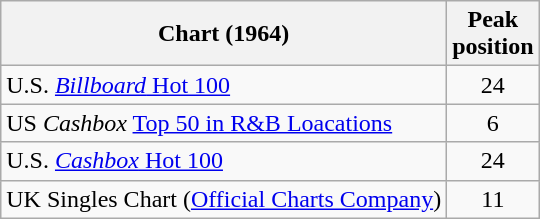<table class="wikitable sortable">
<tr>
<th>Chart (1964)</th>
<th>Peak<br>position</th>
</tr>
<tr>
<td>U.S. <a href='#'><em>Billboard</em> Hot 100</a></td>
<td align="center">24</td>
</tr>
<tr>
<td>US <em>Cashbox</em> <a href='#'>Top 50 in R&B Loacations</a></td>
<td align="center">6</td>
</tr>
<tr>
<td>U.S. <a href='#'><em>Cashbox</em> Hot 100</a></td>
<td align="center">24</td>
</tr>
<tr>
<td>UK Singles Chart (<a href='#'>Official Charts Company</a>)</td>
<td align="center">11</td>
</tr>
</table>
